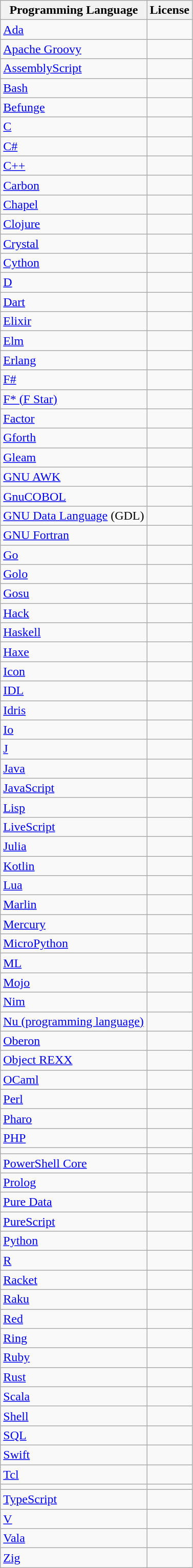<table class="wikitable sortable">
<tr>
<th>Programming Language</th>
<th>License</th>
</tr>
<tr>
<td><a href='#'>Ada</a></td>
<td></td>
</tr>
<tr>
<td><a href='#'>Apache Groovy</a></td>
<td></td>
</tr>
<tr>
<td><a href='#'>AssemblyScript</a></td>
<td></td>
</tr>
<tr>
<td><a href='#'>Bash</a></td>
<td></td>
</tr>
<tr>
<td><a href='#'>Befunge</a></td>
<td></td>
</tr>
<tr>
<td><a href='#'>C</a></td>
<td></td>
</tr>
<tr>
<td><a href='#'>C#</a></td>
<td></td>
</tr>
<tr>
<td><a href='#'>C++</a></td>
<td></td>
</tr>
<tr>
<td><a href='#'>Carbon</a></td>
<td></td>
</tr>
<tr>
<td><a href='#'>Chapel</a></td>
<td></td>
</tr>
<tr>
<td><a href='#'>Clojure</a></td>
<td></td>
</tr>
<tr>
<td><a href='#'>Crystal</a></td>
<td></td>
</tr>
<tr>
<td><a href='#'>Cython</a></td>
<td></td>
</tr>
<tr>
<td><a href='#'>D</a></td>
<td></td>
</tr>
<tr>
<td><a href='#'>Dart</a></td>
<td></td>
</tr>
<tr>
<td><a href='#'>Elixir</a></td>
<td></td>
</tr>
<tr>
<td><a href='#'>Elm</a></td>
<td></td>
</tr>
<tr>
<td><a href='#'>Erlang</a></td>
<td></td>
</tr>
<tr>
<td><a href='#'>F#</a></td>
<td></td>
</tr>
<tr>
<td><a href='#'>F* (F Star)</a></td>
<td></td>
</tr>
<tr>
<td><a href='#'>Factor</a></td>
<td></td>
</tr>
<tr>
<td><a href='#'>Gforth</a></td>
<td></td>
</tr>
<tr>
<td><a href='#'>Gleam</a></td>
<td></td>
</tr>
<tr>
<td><a href='#'>GNU AWK</a></td>
<td></td>
</tr>
<tr>
<td><a href='#'>GnuCOBOL</a></td>
<td></td>
</tr>
<tr>
<td><a href='#'>GNU Data Language</a> (GDL)</td>
<td></td>
</tr>
<tr>
<td><a href='#'>GNU Fortran</a></td>
<td></td>
</tr>
<tr>
<td><a href='#'>Go</a></td>
<td></td>
</tr>
<tr>
<td><a href='#'>Golo</a></td>
<td></td>
</tr>
<tr>
<td><a href='#'>Gosu</a></td>
<td></td>
</tr>
<tr>
<td><a href='#'>Hack</a></td>
<td></td>
</tr>
<tr>
<td><a href='#'>Haskell</a></td>
<td></td>
</tr>
<tr>
<td><a href='#'>Haxe</a></td>
<td></td>
</tr>
<tr>
<td><a href='#'>Icon</a></td>
<td></td>
</tr>
<tr>
<td><a href='#'>IDL</a></td>
<td></td>
</tr>
<tr>
<td><a href='#'>Idris</a></td>
<td></td>
</tr>
<tr>
<td><a href='#'>Io</a></td>
<td></td>
</tr>
<tr>
<td><a href='#'>J</a></td>
<td></td>
</tr>
<tr>
<td><a href='#'>Java</a></td>
<td></td>
</tr>
<tr>
<td><a href='#'>JavaScript</a></td>
<td></td>
</tr>
<tr>
<td><a href='#'>Lisp</a></td>
<td></td>
</tr>
<tr>
<td><a href='#'>LiveScript</a></td>
<td></td>
</tr>
<tr>
<td><a href='#'>Julia</a></td>
<td></td>
</tr>
<tr>
<td><a href='#'>Kotlin</a></td>
<td></td>
</tr>
<tr>
<td><a href='#'>Lua</a></td>
<td></td>
</tr>
<tr>
<td><a href='#'>Marlin</a></td>
<td></td>
</tr>
<tr>
<td><a href='#'>Mercury</a></td>
<td></td>
</tr>
<tr>
<td><a href='#'>MicroPython</a></td>
<td></td>
</tr>
<tr>
<td><a href='#'>ML</a></td>
<td></td>
</tr>
<tr>
<td><a href='#'>Mojo</a></td>
<td></td>
</tr>
<tr>
<td><a href='#'>Nim</a></td>
<td></td>
</tr>
<tr>
<td><a href='#'>Nu (programming language)</a></td>
<td></td>
</tr>
<tr>
<td><a href='#'>Oberon</a></td>
<td></td>
</tr>
<tr>
<td><a href='#'>Object REXX</a></td>
<td></td>
</tr>
<tr>
<td><a href='#'>OCaml</a></td>
<td></td>
</tr>
<tr>
<td><a href='#'>Perl</a></td>
<td></td>
</tr>
<tr>
<td><a href='#'>Pharo</a></td>
<td></td>
</tr>
<tr>
<td><a href='#'>PHP</a></td>
<td></td>
</tr>
<tr>
<td></td>
<td></td>
</tr>
<tr>
<td><a href='#'>PowerShell Core</a></td>
<td></td>
</tr>
<tr>
<td><a href='#'>Prolog</a></td>
<td></td>
</tr>
<tr>
<td><a href='#'>Pure Data</a></td>
<td></td>
</tr>
<tr>
<td><a href='#'>PureScript</a></td>
<td></td>
</tr>
<tr>
<td><a href='#'>Python</a></td>
<td></td>
</tr>
<tr>
<td><a href='#'>R</a></td>
<td></td>
</tr>
<tr>
<td><a href='#'>Racket</a></td>
<td></td>
</tr>
<tr>
<td><a href='#'>Raku</a></td>
<td></td>
</tr>
<tr>
<td><a href='#'>Red</a></td>
<td></td>
</tr>
<tr>
<td><a href='#'>Ring</a></td>
<td></td>
</tr>
<tr>
<td><a href='#'>Ruby</a></td>
<td></td>
</tr>
<tr>
<td><a href='#'>Rust</a></td>
<td></td>
</tr>
<tr>
<td><a href='#'>Scala</a></td>
<td></td>
</tr>
<tr>
<td><a href='#'>Shell</a></td>
<td></td>
</tr>
<tr>
<td><a href='#'>SQL</a></td>
<td></td>
</tr>
<tr>
<td><a href='#'>Swift</a></td>
<td></td>
</tr>
<tr>
<td><a href='#'>Tcl</a></td>
<td></td>
</tr>
<tr>
<td></td>
<td></td>
</tr>
<tr>
<td><a href='#'>TypeScript</a></td>
<td></td>
</tr>
<tr>
<td><a href='#'>V</a></td>
<td></td>
</tr>
<tr>
<td><a href='#'>Vala</a></td>
<td></td>
</tr>
<tr>
<td><a href='#'>Zig</a></td>
<td></td>
</tr>
</table>
